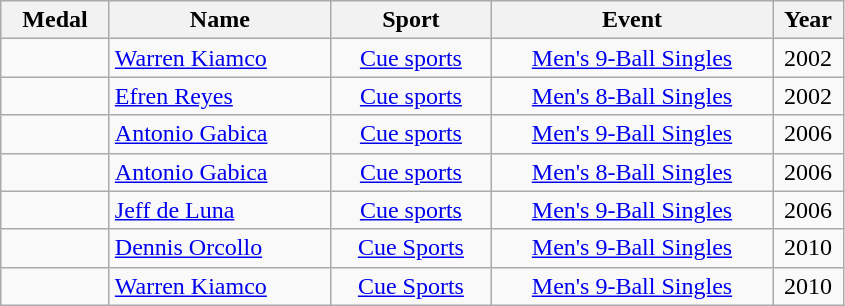<table class="wikitable"  style="font-size:100%;  text-align:center;">
<tr>
<th width="65">Medal</th>
<th width="140">Name</th>
<th width="100">Sport</th>
<th width="180">Event</th>
<th width="40">Year</th>
</tr>
<tr>
<td></td>
<td align=left><a href='#'>Warren Kiamco</a></td>
<td><a href='#'>Cue sports</a></td>
<td><a href='#'>Men's 9-Ball Singles</a></td>
<td>2002</td>
</tr>
<tr>
<td></td>
<td align=left><a href='#'>Efren Reyes</a></td>
<td><a href='#'>Cue sports</a></td>
<td><a href='#'>Men's 8-Ball Singles</a></td>
<td>2002</td>
</tr>
<tr>
<td></td>
<td align=left><a href='#'>Antonio Gabica</a></td>
<td><a href='#'>Cue sports</a></td>
<td><a href='#'>Men's 9-Ball Singles</a></td>
<td>2006</td>
</tr>
<tr>
<td></td>
<td align=left><a href='#'>Antonio Gabica</a></td>
<td><a href='#'>Cue sports</a></td>
<td><a href='#'>Men's 8-Ball Singles</a></td>
<td>2006</td>
</tr>
<tr>
<td></td>
<td align=left><a href='#'>Jeff de Luna</a></td>
<td><a href='#'>Cue sports</a></td>
<td><a href='#'>Men's 9-Ball Singles</a></td>
<td>2006</td>
</tr>
<tr>
<td></td>
<td align=left><a href='#'>Dennis Orcollo</a></td>
<td><a href='#'>Cue Sports</a></td>
<td><a href='#'>Men's 9-Ball Singles</a></td>
<td>2010</td>
</tr>
<tr>
<td></td>
<td align=left><a href='#'>Warren Kiamco</a></td>
<td><a href='#'>Cue Sports</a></td>
<td><a href='#'>Men's 9-Ball Singles</a></td>
<td>2010</td>
</tr>
</table>
